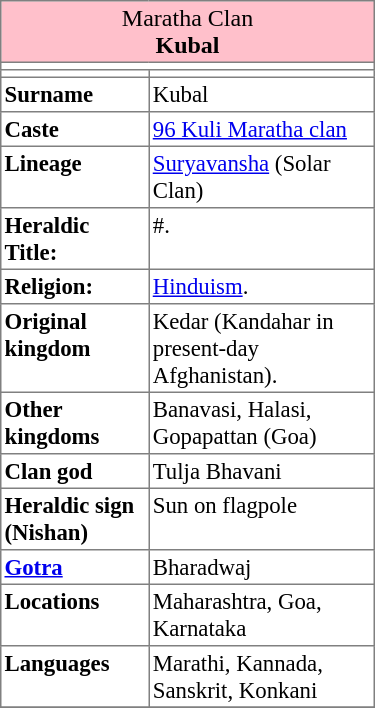<table class="toccolours" border="1" cellpadding="2" cellspacing="2" style="float: right; margin: 0 0 1em 1em; width: 250px; border-collapse: collapse; font-size: 95%;">
<tr>
<td colspan="2" style="margin-left: inherit; background:#FFC0CB; text-align:center; font-size: medium;">Maratha Clan <br><strong>Kubal</strong><br></td>
</tr>
<tr align="center">
<td colspan="2"></td>
</tr>
<tr style="vertical-align: top;">
<td></td>
</tr>
<tr style="vertical-align: top;">
<td><strong>Surname</strong></td>
<td>Kubal</td>
</tr>
<tr style="vertical-align: top;">
<td><strong>Caste</strong></td>
<td><a href='#'>96 Kuli Maratha clan</a></td>
</tr>
<tr style="vertical-align: top;">
<td><strong>Lineage</strong></td>
<td><a href='#'>Suryavansha</a> (Solar Clan)</td>
</tr>
<tr style="vertical-align: top;">
<td><strong>Heraldic Title:</strong></td>
<td>#.</td>
</tr>
<tr style="vertical-align: top;">
<td><strong>Religion:</strong></td>
<td><a href='#'>Hinduism</a>.</td>
</tr>
<tr style="vertical-align: top;">
<td><strong>Original kingdom</strong></td>
<td>Kedar (Kandahar in present-day Afghanistan).</td>
</tr>
<tr style="vertical-align: top;">
<td><strong>Other kingdoms</strong></td>
<td>Banavasi, Halasi, Gopapattan (Goa)</td>
</tr>
<tr style="vertical-align: top;">
<td><strong>Clan god</strong></td>
<td>Tulja Bhavani</td>
</tr>
<tr style="vertical-align: top;">
<td><strong>Heraldic sign (Nishan)</strong></td>
<td>Sun on flagpole</td>
</tr>
<tr style="vertical-align: top;">
<td><strong><a href='#'>Gotra</a></strong></td>
<td>Bharadwaj</td>
</tr>
<tr style="vertical-align: top;">
<td><strong>Locations</strong></td>
<td>Maharashtra, Goa, Karnataka</td>
</tr>
<tr style="vertical-align: top;">
<td><strong>Languages</strong></td>
<td>Marathi, Kannada, Sanskrit, Konkani</td>
</tr>
<tr style="vertical-align: top;">
</tr>
</table>
